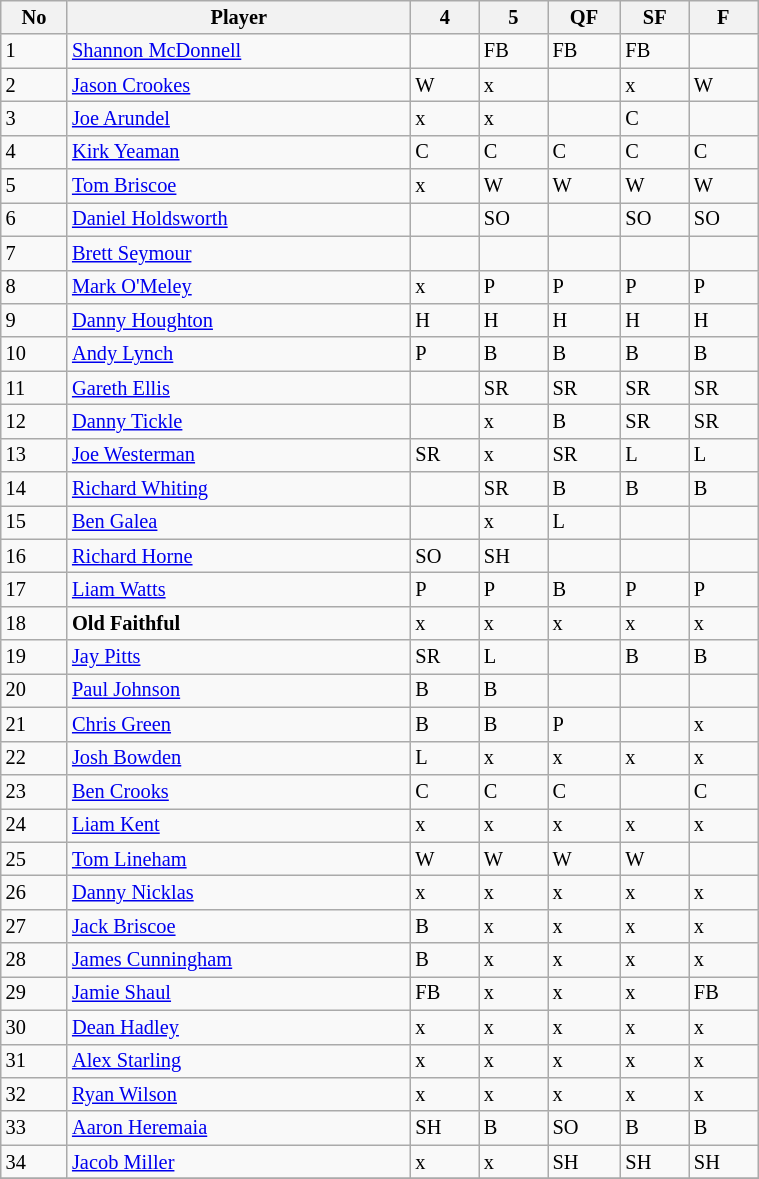<table class="wikitable" style="font-size:85%;" width="40%">
<tr>
<th>No</th>
<th>Player</th>
<th>4</th>
<th>5</th>
<th>QF</th>
<th>SF</th>
<th>F</th>
</tr>
<tr>
<td>1</td>
<td><a href='#'>Shannon McDonnell</a></td>
<td></td>
<td>FB</td>
<td>FB</td>
<td>FB</td>
<td></td>
</tr>
<tr>
<td>2</td>
<td><a href='#'>Jason Crookes</a></td>
<td>W</td>
<td>x</td>
<td></td>
<td>x</td>
<td>W</td>
</tr>
<tr>
<td>3</td>
<td><a href='#'>Joe Arundel</a></td>
<td>x</td>
<td>x</td>
<td></td>
<td>C</td>
<td></td>
</tr>
<tr>
<td>4</td>
<td><a href='#'>Kirk Yeaman</a></td>
<td>C</td>
<td>C</td>
<td>C</td>
<td>C</td>
<td>C</td>
</tr>
<tr>
<td>5</td>
<td><a href='#'>Tom Briscoe</a></td>
<td>x</td>
<td>W</td>
<td>W</td>
<td>W</td>
<td>W</td>
</tr>
<tr>
<td>6</td>
<td><a href='#'>Daniel Holdsworth</a></td>
<td></td>
<td>SO</td>
<td></td>
<td>SO</td>
<td>SO</td>
</tr>
<tr>
<td>7</td>
<td><a href='#'>Brett Seymour</a></td>
<td></td>
<td></td>
<td></td>
<td></td>
<td></td>
</tr>
<tr>
<td>8</td>
<td><a href='#'>Mark O'Meley</a></td>
<td>x</td>
<td>P</td>
<td>P</td>
<td>P</td>
<td>P</td>
</tr>
<tr>
<td>9</td>
<td><a href='#'>Danny Houghton</a></td>
<td>H</td>
<td>H</td>
<td>H</td>
<td>H</td>
<td>H</td>
</tr>
<tr>
<td>10</td>
<td><a href='#'>Andy Lynch</a></td>
<td>P</td>
<td>B</td>
<td>B</td>
<td>B</td>
<td>B</td>
</tr>
<tr>
<td>11</td>
<td><a href='#'>Gareth Ellis</a></td>
<td></td>
<td>SR</td>
<td>SR</td>
<td>SR</td>
<td>SR</td>
</tr>
<tr>
<td>12</td>
<td><a href='#'>Danny Tickle</a></td>
<td></td>
<td>x</td>
<td>B</td>
<td>SR</td>
<td>SR</td>
</tr>
<tr>
<td>13</td>
<td><a href='#'>Joe Westerman</a></td>
<td>SR</td>
<td>x</td>
<td>SR</td>
<td>L</td>
<td>L</td>
</tr>
<tr>
<td>14</td>
<td><a href='#'>Richard Whiting</a></td>
<td></td>
<td>SR</td>
<td>B</td>
<td>B</td>
<td>B</td>
</tr>
<tr>
<td>15</td>
<td><a href='#'>Ben Galea</a></td>
<td></td>
<td>x</td>
<td>L</td>
<td></td>
<td></td>
</tr>
<tr>
<td>16</td>
<td><a href='#'>Richard Horne</a></td>
<td>SO</td>
<td>SH</td>
<td></td>
<td></td>
<td></td>
</tr>
<tr>
<td>17</td>
<td><a href='#'>Liam Watts</a></td>
<td>P</td>
<td>P</td>
<td>B</td>
<td>P</td>
<td>P</td>
</tr>
<tr>
<td>18</td>
<td><strong>Old Faithful</strong></td>
<td>x</td>
<td>x</td>
<td>x</td>
<td>x</td>
<td>x</td>
</tr>
<tr>
<td>19</td>
<td><a href='#'>Jay Pitts</a></td>
<td>SR</td>
<td>L</td>
<td></td>
<td>B</td>
<td>B</td>
</tr>
<tr>
<td>20</td>
<td><a href='#'>Paul Johnson</a></td>
<td>B</td>
<td>B</td>
<td></td>
<td></td>
<td></td>
</tr>
<tr>
<td>21</td>
<td><a href='#'>Chris Green</a></td>
<td>B</td>
<td>B</td>
<td>P</td>
<td></td>
<td>x</td>
</tr>
<tr>
<td>22</td>
<td><a href='#'>Josh Bowden</a></td>
<td>L</td>
<td>x</td>
<td>x</td>
<td>x</td>
<td>x</td>
</tr>
<tr>
<td>23</td>
<td><a href='#'>Ben Crooks</a></td>
<td>C</td>
<td>C</td>
<td>C</td>
<td></td>
<td>C</td>
</tr>
<tr>
<td>24</td>
<td><a href='#'>Liam Kent</a></td>
<td>x</td>
<td>x</td>
<td>x</td>
<td>x</td>
<td>x</td>
</tr>
<tr>
<td>25</td>
<td><a href='#'>Tom Lineham</a></td>
<td>W</td>
<td>W</td>
<td>W</td>
<td>W</td>
<td></td>
</tr>
<tr>
<td>26</td>
<td><a href='#'>Danny Nicklas</a></td>
<td>x</td>
<td>x</td>
<td>x</td>
<td>x</td>
<td>x</td>
</tr>
<tr>
<td>27</td>
<td><a href='#'>Jack Briscoe</a></td>
<td>B</td>
<td>x</td>
<td>x</td>
<td>x</td>
<td>x</td>
</tr>
<tr>
<td>28</td>
<td><a href='#'>James Cunningham</a></td>
<td>B</td>
<td>x</td>
<td>x</td>
<td>x</td>
<td>x</td>
</tr>
<tr>
<td>29</td>
<td><a href='#'>Jamie Shaul</a></td>
<td>FB</td>
<td>x</td>
<td>x</td>
<td>x</td>
<td>FB</td>
</tr>
<tr>
<td>30</td>
<td><a href='#'>Dean Hadley</a></td>
<td>x</td>
<td>x</td>
<td>x</td>
<td>x</td>
<td>x</td>
</tr>
<tr>
<td>31</td>
<td><a href='#'>Alex Starling</a></td>
<td>x</td>
<td>x</td>
<td>x</td>
<td>x</td>
<td>x</td>
</tr>
<tr>
<td>32</td>
<td><a href='#'>Ryan Wilson</a></td>
<td>x</td>
<td>x</td>
<td>x</td>
<td>x</td>
<td>x</td>
</tr>
<tr>
<td>33</td>
<td><a href='#'>Aaron Heremaia</a></td>
<td>SH</td>
<td>B</td>
<td>SO</td>
<td>B</td>
<td>B</td>
</tr>
<tr>
<td>34</td>
<td><a href='#'>Jacob Miller</a></td>
<td>x</td>
<td>x</td>
<td>SH</td>
<td>SH</td>
<td>SH</td>
</tr>
<tr>
</tr>
</table>
